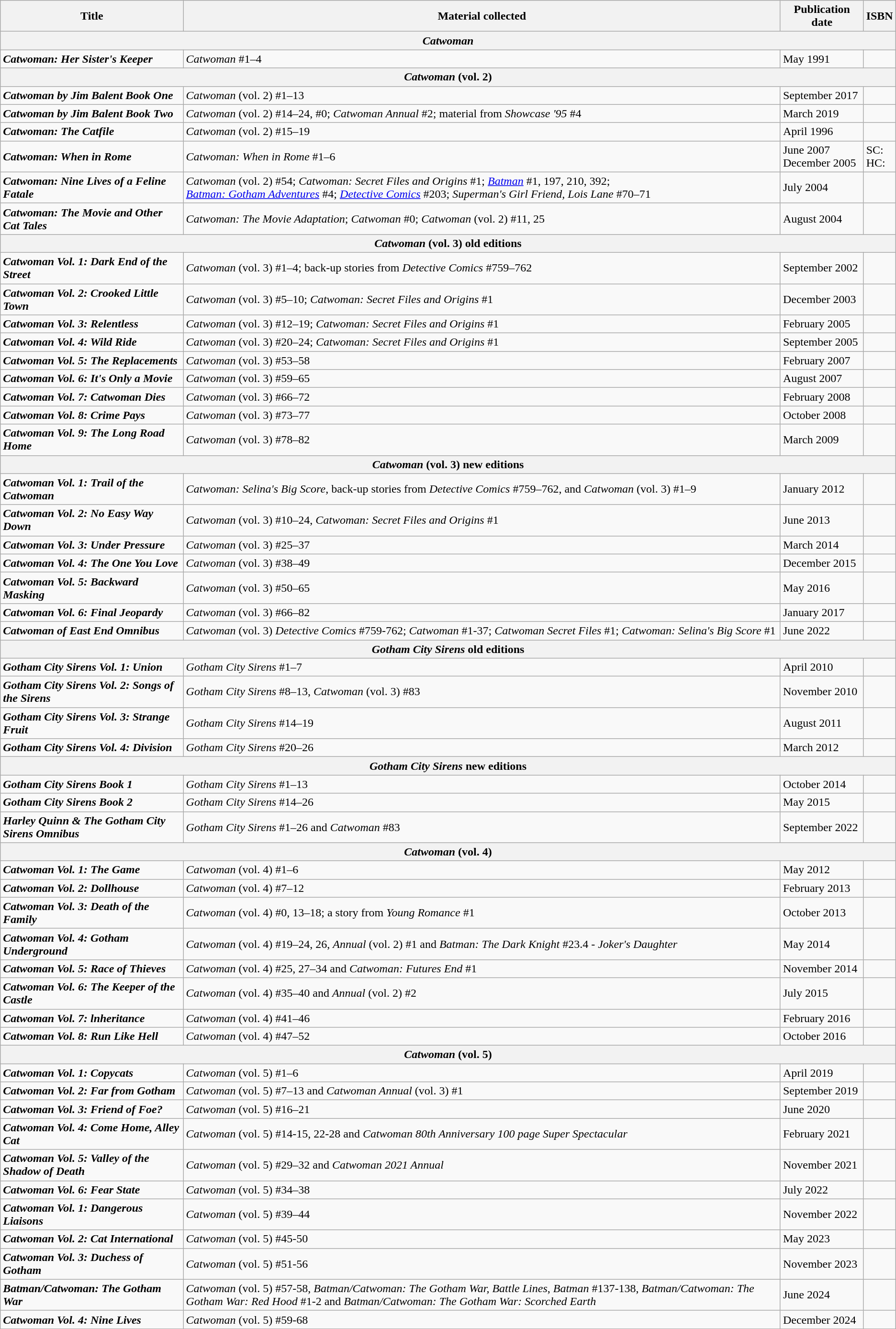<table class="wikitable">
<tr>
<th>Title</th>
<th>Material collected</th>
<th>Publication date</th>
<th>ISBN</th>
</tr>
<tr>
<th colspan="4"><em>Catwoman</em></th>
</tr>
<tr>
<td><strong><em>Catwoman: Her Sister's Keeper</em></strong></td>
<td><em>Catwoman</em> #1–4</td>
<td>May 1991</td>
<td></td>
</tr>
<tr>
<th colspan="5"><em>Catwoman</em> (vol. 2)</th>
</tr>
<tr>
<td><strong><em>Catwoman by Jim Balent Book One</em></strong></td>
<td><em>Catwoman</em> (vol. 2) #1–13</td>
<td>September 2017</td>
<td></td>
</tr>
<tr>
<td><strong><em>Catwoman by Jim Balent Book Two</em></strong></td>
<td><em>Catwoman</em> (vol. 2)  #14–24, #0; <em>Catwoman Annual</em> #2; material from <em>Showcase '95</em> #4</td>
<td>March 2019</td>
<td></td>
</tr>
<tr>
<td><strong><em>Catwoman: The Catfile</em></strong></td>
<td><em>Catwoman</em> (vol. 2) #15–19</td>
<td>April 1996</td>
<td></td>
</tr>
<tr>
<td><strong><em>Catwoman: When in Rome</em></strong></td>
<td><em>Catwoman: When in Rome</em> #1–6</td>
<td>June 2007<br>December 2005</td>
<td style=white-space:nowrap>SC: <br>HC: </td>
</tr>
<tr>
<td><strong><em>Catwoman: Nine Lives of a Feline Fatale</em></strong></td>
<td><em>Catwoman</em> (vol. 2) #54; <em>Catwoman: Secret Files and Origins</em> #1; <em><a href='#'>Batman</a></em> #1, 197, 210, 392; <br><em><a href='#'>Batman: Gotham Adventures</a></em> #4; <em><a href='#'>Detective Comics</a></em> #203; <em>Superman's Girl Friend, Lois Lane</em> #70–71</td>
<td>July 2004</td>
<td></td>
</tr>
<tr>
<td><strong><em>Catwoman: The Movie and Other Cat Tales</em></strong></td>
<td><em>Catwoman: The Movie Adaptation</em>; <em>Catwoman</em> #0; <em>Catwoman</em> (vol. 2) #11, 25</td>
<td>August 2004</td>
<td></td>
</tr>
<tr>
<th colspan="4"><em>Catwoman</em> (vol. 3) old editions</th>
</tr>
<tr>
<td><strong><em>Catwoman Vol. 1: Dark End of the Street</em></strong></td>
<td><em>Catwoman</em> (vol. 3) #1–4; back-up stories from <em>Detective Comics</em> #759–762</td>
<td style=white-space:nowrap>September 2002</td>
<td></td>
</tr>
<tr>
<td><strong><em>Catwoman Vol. 2: Crooked Little Town</em></strong></td>
<td><em>Catwoman</em> (vol. 3) #5–10; <em>Catwoman: Secret Files and Origins</em> #1</td>
<td>December 2003</td>
<td></td>
</tr>
<tr>
<td><strong><em>Catwoman Vol. 3: Relentless</em></strong></td>
<td><em>Catwoman</em> (vol. 3) #12–19; <em>Catwoman: Secret Files and Origins</em> #1</td>
<td>February 2005</td>
<td></td>
</tr>
<tr>
<td><strong><em>Catwoman Vol. 4: Wild Ride</em></strong></td>
<td><em>Catwoman</em> (vol. 3) #20–24; <em>Catwoman: Secret Files and Origins</em> #1</td>
<td>September 2005</td>
<td></td>
</tr>
<tr>
<td><strong><em>Catwoman Vol. 5: The Replacements</em></strong></td>
<td><em>Catwoman</em> (vol. 3) #53–58</td>
<td>February 2007</td>
<td></td>
</tr>
<tr>
<td><strong><em>Catwoman Vol. 6: It's Only a Movie</em></strong></td>
<td><em>Catwoman</em> (vol. 3) #59–65</td>
<td>August 2007</td>
<td></td>
</tr>
<tr>
<td><strong><em>Catwoman Vol. 7: Catwoman Dies</em></strong></td>
<td><em>Catwoman</em> (vol. 3) #66–72</td>
<td>February 2008</td>
<td></td>
</tr>
<tr>
<td><strong><em>Catwoman Vol. 8: Crime Pays</em></strong></td>
<td><em>Catwoman</em> (vol. 3) #73–77</td>
<td>October 2008</td>
<td></td>
</tr>
<tr>
<td><strong><em>Catwoman Vol. 9: The Long Road Home</em></strong></td>
<td><em>Catwoman</em> (vol. 3) #78–82</td>
<td>March 2009</td>
<td></td>
</tr>
<tr>
<th colspan="4"><em>Catwoman</em> (vol. 3) new editions</th>
</tr>
<tr>
<td><strong><em>Catwoman Vol. 1: Trail of the Catwoman</em></strong></td>
<td><em>Catwoman: Selina's Big Score</em>, back-up stories from <em>Detective Comics</em> #759–762, and <em>Catwoman</em> (vol. 3) #1–9</td>
<td>January 2012</td>
<td></td>
</tr>
<tr>
<td><strong><em>Catwoman Vol. 2: No Easy Way Down</em></strong></td>
<td><em>Catwoman</em> (vol. 3) #10–24, <em>Catwoman: Secret Files and Origins</em> #1</td>
<td>June 2013</td>
<td></td>
</tr>
<tr>
<td><strong><em>Catwoman Vol. 3: Under Pressure</em></strong></td>
<td><em>Catwoman</em> (vol. 3) #25–37</td>
<td>March 2014</td>
<td></td>
</tr>
<tr>
<td><strong><em>Catwoman Vol. 4: The One You Love</em></strong></td>
<td><em>Catwoman</em> (vol. 3) #38–49</td>
<td>December 2015</td>
<td></td>
</tr>
<tr>
<td><strong><em>Catwoman Vol. 5: Backward Masking</em></strong></td>
<td><em>Catwoman</em> (vol. 3) #50–65</td>
<td>May 2016</td>
<td></td>
</tr>
<tr>
<td><strong><em>Catwoman Vol. 6: Final Jeopardy</em></strong></td>
<td><em>Catwoman</em> (vol. 3) #66–82</td>
<td>January 2017</td>
<td></td>
</tr>
<tr>
<td><strong><em>Catwoman of East End Omnibus</em></strong></td>
<td><em>Catwoman</em> (vol. 3) <em>Detective Comics</em> #759-762; <em>Catwoman</em> #1-37; <em>Catwoman Secret Files</em> #1; <em>Catwoman: Selina's Big Score</em> #1</td>
<td>June 2022</td>
<td></td>
</tr>
<tr>
<th colspan="4"><em>Gotham City Sirens</em> old editions</th>
</tr>
<tr>
<td><strong><em>Gotham City Sirens Vol. 1: Union</em></strong></td>
<td><em>Gotham City Sirens</em> #1–7</td>
<td>April 2010</td>
<td></td>
</tr>
<tr>
<td><strong><em>Gotham City Sirens Vol. 2: Songs of the Sirens</em></strong></td>
<td><em>Gotham City Sirens</em> #8–13, <em>Catwoman</em> (vol. 3) #83</td>
<td>November 2010</td>
<td></td>
</tr>
<tr>
<td><strong><em>Gotham City Sirens Vol. 3: Strange Fruit</em></strong></td>
<td><em>Gotham City Sirens</em> #14–19</td>
<td>August 2011</td>
<td></td>
</tr>
<tr>
<td><strong><em>Gotham City Sirens Vol. 4: Division</em></strong></td>
<td><em>Gotham City Sirens</em> #20–26</td>
<td>March 2012</td>
<td></td>
</tr>
<tr>
<th colspan="4"><em>Gotham City Sirens</em> new editions</th>
</tr>
<tr>
<td><strong><em>Gotham City Sirens Book 1</em></strong></td>
<td><em>Gotham City Sirens</em> #1–13</td>
<td>October 2014</td>
<td></td>
</tr>
<tr>
<td><strong><em>Gotham City Sirens Book 2</em></strong></td>
<td><em>Gotham City Sirens</em> #14–26</td>
<td>May 2015</td>
<td></td>
</tr>
<tr>
<td><strong><em>Harley Quinn & The Gotham City Sirens Omnibus</em></strong></td>
<td><em>Gotham City Sirens</em> #1–26 and <em>Catwoman</em> #83</td>
<td>September 2022</td>
<td></td>
</tr>
<tr>
<th colspan="4"><em>Catwoman</em> (vol. 4)</th>
</tr>
<tr>
<td><strong><em>Catwoman Vol. 1: The Game</em></strong></td>
<td><em>Catwoman</em> (vol. 4) #1–6</td>
<td>May 2012</td>
<td></td>
</tr>
<tr>
<td><strong><em>Catwoman Vol. 2: Dollhouse</em></strong></td>
<td><em>Catwoman</em> (vol. 4) #7–12</td>
<td>February 2013</td>
<td></td>
</tr>
<tr>
<td><strong><em>Catwoman Vol. 3: Death of the Family</em></strong></td>
<td><em>Catwoman</em> (vol. 4) #0, 13–18; a story from <em>Young Romance</em> #1</td>
<td>October 2013</td>
<td></td>
</tr>
<tr>
<td><strong><em>Catwoman Vol. 4: Gotham Underground</em></strong></td>
<td><em>Catwoman</em> (vol. 4) #19–24, 26, <em>Annual</em> (vol. 2) #1 and <em>Batman: The Dark Knight</em> #23.4 - <em>Joker's Daughter</em></td>
<td>May 2014</td>
<td></td>
</tr>
<tr>
<td><strong><em>Catwoman Vol. 5: Race of Thieves</em></strong></td>
<td><em>Catwoman</em> (vol. 4) #25, 27–34 and <em>Catwoman: Futures End</em> #1</td>
<td>November 2014</td>
<td></td>
</tr>
<tr>
<td><strong><em>Catwoman Vol. 6: The Keeper of the Castle</em></strong></td>
<td><em>Catwoman</em> (vol. 4) #35–40 and <em>Annual</em> (vol. 2) #2</td>
<td>July 2015</td>
<td></td>
</tr>
<tr>
<td><strong><em>Catwoman Vol. 7: lnheritance</em></strong></td>
<td><em>Catwoman</em> (vol. 4) #41–46</td>
<td>February 2016</td>
<td></td>
</tr>
<tr>
<td><strong><em>Catwoman Vol. 8: Run Like Hell</em></strong></td>
<td><em>Catwoman</em> (vol. 4) #47–52</td>
<td>October 2016</td>
<td></td>
</tr>
<tr>
<th colspan="4"><em>Catwoman</em> (vol. 5)</th>
</tr>
<tr>
<td><strong><em>Catwoman Vol. 1: Copycats</em></strong></td>
<td><em>Catwoman</em> (vol. 5) #1–6</td>
<td>April 2019</td>
<td></td>
</tr>
<tr>
<td><strong><em>Catwoman Vol. 2: Far from Gotham</em></strong></td>
<td><em>Catwoman</em> (vol. 5) #7–13 and <em>Catwoman Annual</em> (vol. 3) #1</td>
<td>September 2019</td>
<td></td>
</tr>
<tr>
<td><strong><em>Catwoman Vol. 3: Friend of Foe?</em></strong></td>
<td><em>Catwoman</em> (vol. 5) #16–21</td>
<td>June 2020</td>
<td></td>
</tr>
<tr>
<td><strong><em>Catwoman Vol. 4: Come Home, Alley Cat</em></strong></td>
<td><em>Catwoman</em> (vol. 5) #14-15, 22-28 and <em>Catwoman 80th Anniversary 100 page Super Spectacular</em></td>
<td>February 2021</td>
<td></td>
</tr>
<tr>
<td><strong><em>Catwoman Vol. 5: Valley of the Shadow of Death</em></strong></td>
<td><em>Catwoman</em> (vol. 5) #29–32 and <em>Catwoman 2021 Annual</em></td>
<td>November 2021</td>
<td></td>
</tr>
<tr>
<td><strong><em>Catwoman Vol. 6: Fear State</em></strong></td>
<td><em>Catwoman</em> (vol. 5) #34–38</td>
<td>July 2022</td>
<td></td>
</tr>
<tr>
<td><strong><em>Catwoman Vol. 1: Dangerous Liaisons</em></strong></td>
<td><em>Catwoman</em> (vol. 5) #39–44</td>
<td>November 2022</td>
<td></td>
</tr>
<tr>
<td><strong><em>Catwoman Vol. 2: Cat International</em></strong></td>
<td><em>Catwoman</em> (vol. 5) #45-50</td>
<td>May 2023</td>
<td></td>
</tr>
<tr>
<td><strong><em>Catwoman Vol. 3: Duchess of Gotham</em></strong></td>
<td><em>Catwoman</em> (vol. 5) #51-56</td>
<td>November 2023</td>
<td></td>
</tr>
<tr>
<td><strong><em>Batman/Catwoman: The Gotham War</em></strong></td>
<td><em>Catwoman</em> (vol. 5) #57-58, <em>Batman/Catwoman: The Gotham War, Battle Lines</em>, <em>Batman</em> #137-138, <em>Batman/Catwoman: The Gotham War: Red Hood</em> #1-2 and <em>Batman/Catwoman: The Gotham War: Scorched Earth</em></td>
<td>June 2024</td>
<td></td>
</tr>
<tr>
<td><strong><em>Catwoman Vol. 4: Nine Lives</em></strong></td>
<td><em>Catwoman</em> (vol. 5) #59-68</td>
<td>December 2024</td>
<td></td>
</tr>
<tr>
</tr>
</table>
